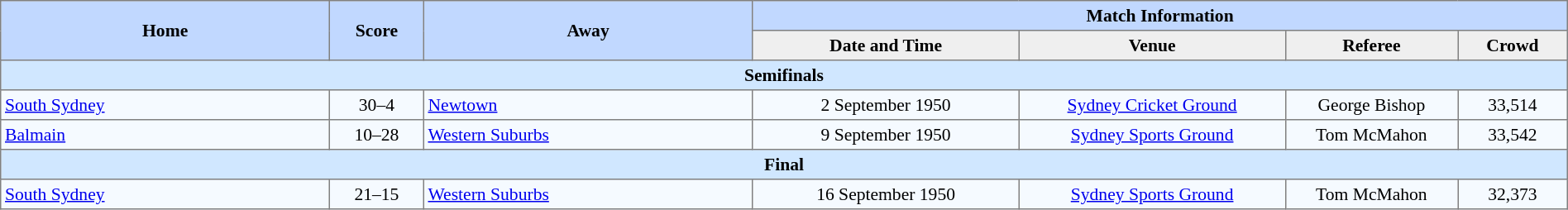<table border=1 style="border-collapse:collapse; font-size:90%; text-align:center;" cellpadding=3 cellspacing=0 width=100%>
<tr bgcolor=#C1D8FF>
<th rowspan=2 width=21%>Home</th>
<th rowspan=2 width=6%>Score</th>
<th rowspan=2 width=21%>Away</th>
<th colspan=6>Match Information</th>
</tr>
<tr bgcolor=#EFEFEF>
<th width=17%>Date and Time</th>
<th width=17%>Venue</th>
<th width=11%>Referee</th>
<th width=7%>Crowd</th>
</tr>
<tr bgcolor="#D0E7FF">
<td colspan=7><strong>Semifinals</strong></td>
</tr>
<tr bgcolor=#F5FAFF>
<td align=left> <a href='#'>South Sydney</a></td>
<td>30–4</td>
<td align=left> <a href='#'>Newtown</a></td>
<td>2 September 1950</td>
<td><a href='#'>Sydney Cricket Ground</a></td>
<td>George Bishop</td>
<td>33,514</td>
</tr>
<tr bgcolor=#F5FAFF>
<td align=left> <a href='#'>Balmain</a></td>
<td>10–28</td>
<td align=left> <a href='#'>Western Suburbs</a></td>
<td>9 September 1950</td>
<td><a href='#'>Sydney Sports Ground</a></td>
<td>Tom McMahon</td>
<td>33,542</td>
</tr>
<tr bgcolor="#D0E7FF">
<td colspan=7><strong>Final</strong></td>
</tr>
<tr bgcolor=#F5FAFF>
<td align=left> <a href='#'>South Sydney</a></td>
<td>21–15</td>
<td align=left> <a href='#'>Western Suburbs</a></td>
<td>16 September 1950</td>
<td><a href='#'>Sydney Sports Ground</a></td>
<td>Tom McMahon</td>
<td>32,373</td>
</tr>
</table>
